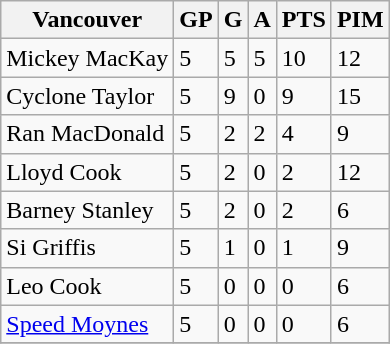<table class="wikitable">
<tr>
<th>Vancouver</th>
<th>GP</th>
<th>G</th>
<th>A</th>
<th>PTS</th>
<th>PIM</th>
</tr>
<tr>
<td>Mickey MacKay</td>
<td>5</td>
<td>5</td>
<td>5</td>
<td>10</td>
<td>12</td>
</tr>
<tr>
<td>Cyclone Taylor</td>
<td>5</td>
<td>9</td>
<td>0</td>
<td>9</td>
<td>15</td>
</tr>
<tr>
<td>Ran MacDonald</td>
<td>5</td>
<td>2</td>
<td>2</td>
<td>4</td>
<td>9</td>
</tr>
<tr>
<td>Lloyd Cook</td>
<td>5</td>
<td>2</td>
<td>0</td>
<td>2</td>
<td>12</td>
</tr>
<tr>
<td>Barney Stanley</td>
<td>5</td>
<td>2</td>
<td>0</td>
<td>2</td>
<td>6</td>
</tr>
<tr>
<td>Si Griffis</td>
<td>5</td>
<td>1</td>
<td>0</td>
<td>1</td>
<td>9</td>
</tr>
<tr>
<td>Leo Cook</td>
<td>5</td>
<td>0</td>
<td>0</td>
<td>0</td>
<td>6</td>
</tr>
<tr>
<td><a href='#'>Speed Moynes</a></td>
<td>5</td>
<td>0</td>
<td>0</td>
<td>0</td>
<td>6</td>
</tr>
<tr>
</tr>
</table>
